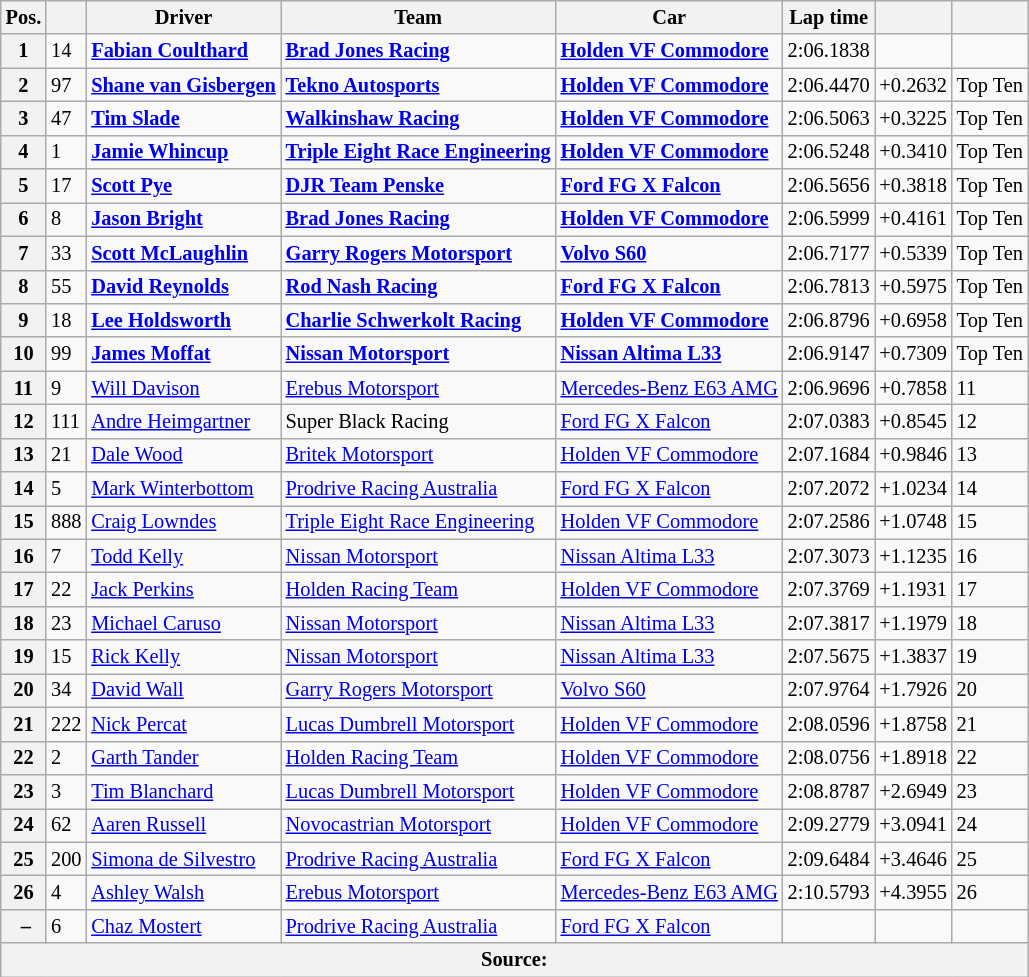<table class="wikitable" style="font-size: 85%;">
<tr>
<th>Pos.</th>
<th></th>
<th>Driver</th>
<th>Team</th>
<th>Car</th>
<th>Lap time</th>
<th></th>
<th></th>
</tr>
<tr>
<th>1</th>
<td>14</td>
<td><strong> <a href='#'>Fabian Coulthard</a></strong></td>
<td><strong><a href='#'>Brad Jones Racing</a></strong></td>
<td><strong><a href='#'>Holden VF Commodore</a></strong></td>
<td>2:06.1838</td>
<td></td>
<td></td>
</tr>
<tr>
<th>2</th>
<td>97</td>
<td><strong> <a href='#'>Shane van Gisbergen</a></strong></td>
<td><strong><a href='#'>Tekno Autosports</a></strong></td>
<td><strong><a href='#'>Holden VF Commodore</a></strong></td>
<td>2:06.4470</td>
<td>+0.2632</td>
<td>Top Ten</td>
</tr>
<tr>
<th>3</th>
<td>47</td>
<td><strong> <a href='#'>Tim Slade</a></strong></td>
<td><strong><a href='#'>Walkinshaw Racing</a></strong></td>
<td><strong><a href='#'>Holden VF Commodore</a></strong></td>
<td>2:06.5063</td>
<td>+0.3225</td>
<td>Top Ten</td>
</tr>
<tr>
<th>4</th>
<td>1</td>
<td><strong> <a href='#'>Jamie Whincup</a></strong></td>
<td><strong><a href='#'>Triple Eight Race Engineering</a></strong></td>
<td><strong><a href='#'>Holden VF Commodore</a></strong></td>
<td>2:06.5248</td>
<td>+0.3410</td>
<td>Top Ten</td>
</tr>
<tr>
<th>5</th>
<td>17</td>
<td><strong> <a href='#'>Scott Pye</a></strong></td>
<td><strong><a href='#'>DJR Team Penske</a></strong></td>
<td><strong><a href='#'>Ford FG X Falcon</a></strong></td>
<td>2:06.5656</td>
<td>+0.3818</td>
<td>Top Ten</td>
</tr>
<tr>
<th>6</th>
<td>8</td>
<td><strong> <a href='#'>Jason Bright</a></strong></td>
<td><strong><a href='#'>Brad Jones Racing</a></strong></td>
<td><strong><a href='#'>Holden VF Commodore</a></strong></td>
<td>2:06.5999</td>
<td>+0.4161</td>
<td>Top Ten</td>
</tr>
<tr>
<th>7</th>
<td>33</td>
<td><strong> <a href='#'>Scott McLaughlin</a></strong></td>
<td><strong><a href='#'>Garry Rogers Motorsport</a></strong></td>
<td><strong><a href='#'>Volvo S60</a></strong></td>
<td>2:06.7177</td>
<td>+0.5339</td>
<td>Top Ten</td>
</tr>
<tr>
<th>8</th>
<td>55</td>
<td><strong> <a href='#'>David Reynolds</a></strong></td>
<td><strong><a href='#'>Rod Nash Racing</a></strong></td>
<td><strong><a href='#'>Ford FG X Falcon</a></strong></td>
<td>2:06.7813</td>
<td>+0.5975</td>
<td>Top Ten</td>
</tr>
<tr>
<th>9</th>
<td>18</td>
<td><strong> <a href='#'>Lee Holdsworth</a></strong></td>
<td><strong><a href='#'>Charlie Schwerkolt Racing</a></strong></td>
<td><strong><a href='#'>Holden VF Commodore</a></strong></td>
<td>2:06.8796</td>
<td>+0.6958</td>
<td>Top Ten</td>
</tr>
<tr>
<th>10</th>
<td>99</td>
<td><strong> <a href='#'>James Moffat</a></strong></td>
<td><strong><a href='#'>Nissan Motorsport</a></strong></td>
<td><strong><a href='#'>Nissan Altima L33</a></strong></td>
<td>2:06.9147</td>
<td>+0.7309</td>
<td>Top Ten</td>
</tr>
<tr>
<th>11</th>
<td>9</td>
<td> <a href='#'>Will Davison</a></td>
<td><a href='#'>Erebus Motorsport</a></td>
<td><a href='#'>Mercedes-Benz E63 AMG</a></td>
<td>2:06.9696</td>
<td>+0.7858</td>
<td>11</td>
</tr>
<tr>
<th>12</th>
<td>111</td>
<td> <a href='#'>Andre Heimgartner</a></td>
<td>Super Black Racing</td>
<td><a href='#'>Ford FG X Falcon</a></td>
<td>2:07.0383</td>
<td>+0.8545</td>
<td>12</td>
</tr>
<tr>
<th>13</th>
<td>21</td>
<td> <a href='#'>Dale Wood</a></td>
<td><a href='#'>Britek Motorsport</a></td>
<td><a href='#'>Holden VF Commodore</a></td>
<td>2:07.1684</td>
<td>+0.9846</td>
<td>13</td>
</tr>
<tr>
<th>14</th>
<td>5</td>
<td> <a href='#'>Mark Winterbottom</a></td>
<td><a href='#'>Prodrive Racing Australia</a></td>
<td><a href='#'>Ford FG X Falcon</a></td>
<td>2:07.2072</td>
<td>+1.0234</td>
<td>14</td>
</tr>
<tr>
<th>15</th>
<td>888</td>
<td> <a href='#'>Craig Lowndes</a></td>
<td><a href='#'>Triple Eight Race Engineering</a></td>
<td><a href='#'>Holden VF Commodore</a></td>
<td>2:07.2586</td>
<td>+1.0748</td>
<td>15</td>
</tr>
<tr>
<th>16</th>
<td>7</td>
<td> <a href='#'>Todd Kelly</a></td>
<td><a href='#'>Nissan Motorsport</a></td>
<td><a href='#'>Nissan Altima L33</a></td>
<td>2:07.3073</td>
<td>+1.1235</td>
<td>16</td>
</tr>
<tr>
<th>17</th>
<td>22</td>
<td> <a href='#'>Jack Perkins</a></td>
<td><a href='#'>Holden Racing Team</a></td>
<td><a href='#'>Holden VF Commodore</a></td>
<td>2:07.3769</td>
<td>+1.1931</td>
<td>17</td>
</tr>
<tr>
<th>18</th>
<td>23</td>
<td> <a href='#'>Michael Caruso</a></td>
<td><a href='#'>Nissan Motorsport</a></td>
<td><a href='#'>Nissan Altima L33</a></td>
<td>2:07.3817</td>
<td>+1.1979</td>
<td>18</td>
</tr>
<tr>
<th>19</th>
<td>15</td>
<td> <a href='#'>Rick Kelly</a></td>
<td><a href='#'>Nissan Motorsport</a></td>
<td><a href='#'>Nissan Altima L33</a></td>
<td>2:07.5675</td>
<td>+1.3837</td>
<td>19</td>
</tr>
<tr>
<th>20</th>
<td>34</td>
<td> <a href='#'>David Wall</a></td>
<td><a href='#'>Garry Rogers Motorsport</a></td>
<td><a href='#'>Volvo S60</a></td>
<td>2:07.9764</td>
<td>+1.7926</td>
<td>20</td>
</tr>
<tr>
<th>21</th>
<td>222</td>
<td> <a href='#'>Nick Percat</a></td>
<td><a href='#'>Lucas Dumbrell Motorsport</a></td>
<td><a href='#'>Holden VF Commodore</a></td>
<td>2:08.0596</td>
<td>+1.8758</td>
<td>21</td>
</tr>
<tr>
<th>22</th>
<td>2</td>
<td> <a href='#'>Garth Tander</a></td>
<td><a href='#'>Holden Racing Team</a></td>
<td><a href='#'>Holden VF Commodore</a></td>
<td>2:08.0756</td>
<td>+1.8918</td>
<td>22</td>
</tr>
<tr>
<th>23</th>
<td>3</td>
<td> <a href='#'>Tim Blanchard</a></td>
<td><a href='#'>Lucas Dumbrell Motorsport</a></td>
<td><a href='#'>Holden VF Commodore</a></td>
<td>2:08.8787</td>
<td>+2.6949</td>
<td>23</td>
</tr>
<tr>
<th>24</th>
<td>62</td>
<td> <a href='#'>Aaren Russell</a></td>
<td><a href='#'>Novocastrian Motorsport</a></td>
<td><a href='#'>Holden VF Commodore</a></td>
<td>2:09.2779</td>
<td>+3.0941</td>
<td>24</td>
</tr>
<tr>
<th>25</th>
<td>200</td>
<td> <a href='#'>Simona de Silvestro</a></td>
<td><a href='#'>Prodrive Racing Australia</a></td>
<td><a href='#'>Ford FG X Falcon</a></td>
<td>2:09.6484</td>
<td>+3.4646</td>
<td>25</td>
</tr>
<tr>
<th>26</th>
<td>4</td>
<td> <a href='#'>Ashley Walsh</a></td>
<td><a href='#'>Erebus Motorsport</a></td>
<td><a href='#'>Mercedes-Benz E63 AMG</a></td>
<td>2:10.5793</td>
<td>+4.3955</td>
<td>26</td>
</tr>
<tr>
<th> –</th>
<td>6</td>
<td> <a href='#'>Chaz Mostert</a></td>
<td><a href='#'>Prodrive Racing Australia</a></td>
<td><a href='#'>Ford FG X Falcon</a></td>
<td></td>
<td></td>
<td></td>
</tr>
<tr>
<th colspan="8">Source:</th>
</tr>
</table>
